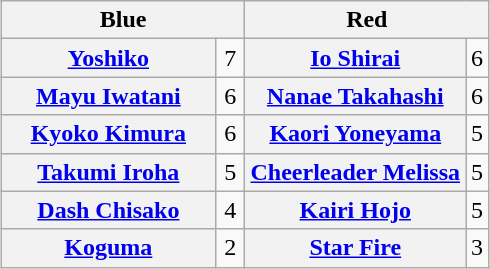<table class="wikitable" style="margin: 1em auto 1em auto;text-align:center">
<tr>
<th colspan="2" style="width:50%">Blue</th>
<th colspan="2" style="width:50%">Red</th>
</tr>
<tr>
<th><a href='#'>Yoshiko</a></th>
<td>7</td>
<th><a href='#'>Io Shirai</a></th>
<td>6</td>
</tr>
<tr>
<th><a href='#'>Mayu Iwatani</a></th>
<td>6</td>
<th><a href='#'>Nanae Takahashi</a></th>
<td>6</td>
</tr>
<tr>
<th><a href='#'>Kyoko Kimura</a></th>
<td>6</td>
<th><a href='#'>Kaori Yoneyama</a></th>
<td>5</td>
</tr>
<tr>
<th><a href='#'>Takumi Iroha</a></th>
<td>5</td>
<th><a href='#'>Cheerleader Melissa</a></th>
<td>5</td>
</tr>
<tr>
<th><a href='#'>Dash Chisako</a></th>
<td>4</td>
<th><a href='#'>Kairi Hojo</a></th>
<td>5</td>
</tr>
<tr>
<th><a href='#'>Koguma</a></th>
<td>2</td>
<th><a href='#'>Star Fire</a></th>
<td>3</td>
</tr>
</table>
